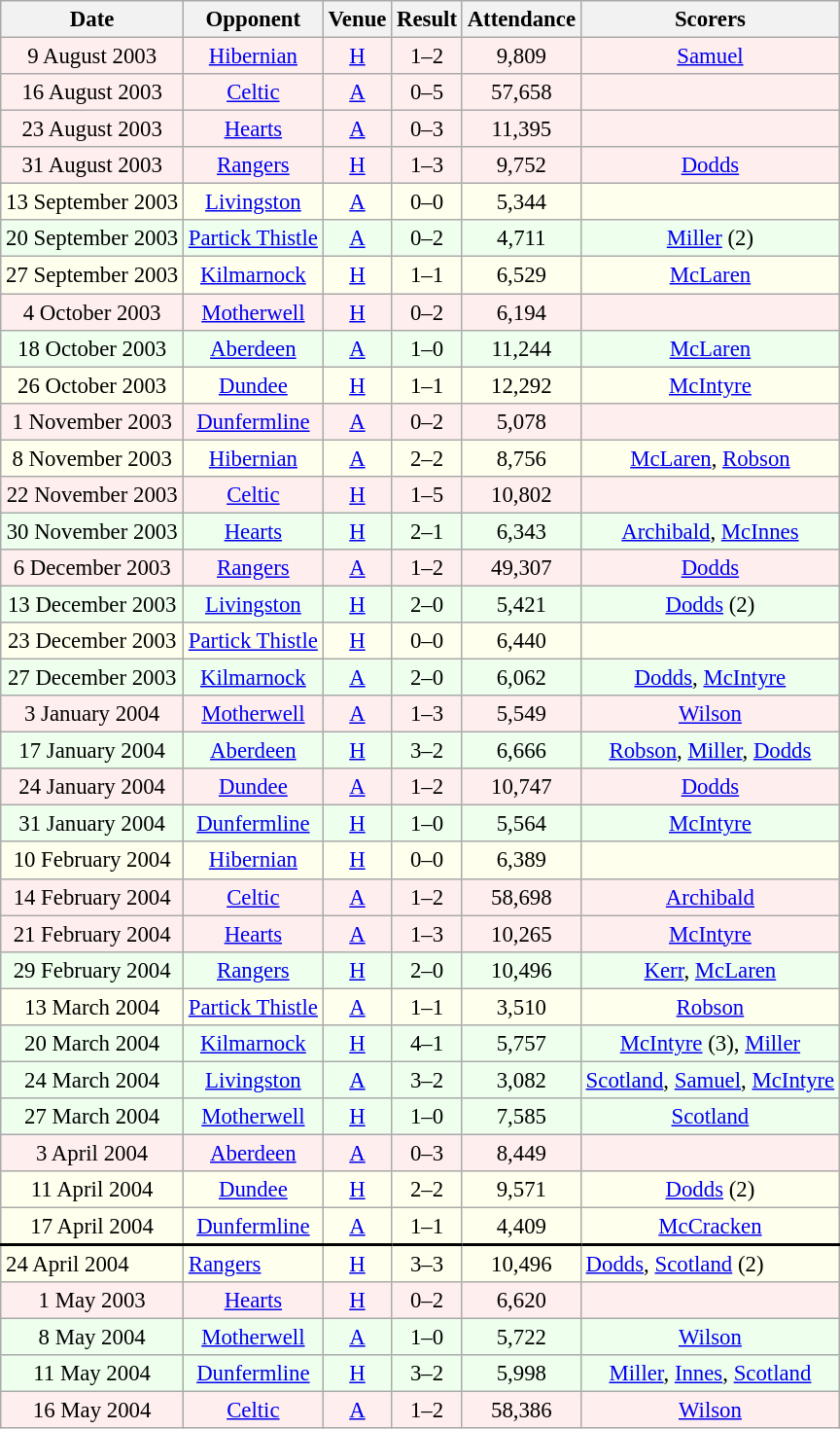<table class="wikitable sortable" style="font-size:95%; text-align:center">
<tr>
<th>Date</th>
<th>Opponent</th>
<th>Venue</th>
<th>Result</th>
<th>Attendance</th>
<th>Scorers</th>
</tr>
<tr style="background:#fee;">
<td>9 August 2003</td>
<td><a href='#'>Hibernian</a></td>
<td><a href='#'>H</a></td>
<td>1–2</td>
<td>9,809</td>
<td><a href='#'>Samuel</a></td>
</tr>
<tr style="background:#fee;">
<td>16 August 2003</td>
<td><a href='#'>Celtic</a></td>
<td><a href='#'>A</a></td>
<td>0–5</td>
<td>57,658</td>
<td></td>
</tr>
<tr style="background:#fee;">
<td>23 August 2003</td>
<td><a href='#'>Hearts</a></td>
<td><a href='#'>A</a></td>
<td>0–3</td>
<td>11,395</td>
<td></td>
</tr>
<tr style="background:#fee;">
<td>31 August 2003</td>
<td><a href='#'>Rangers</a></td>
<td><a href='#'>H</a></td>
<td>1–3</td>
<td>9,752</td>
<td><a href='#'>Dodds</a></td>
</tr>
<tr style="background:#ffe;">
<td>13 September 2003</td>
<td><a href='#'>Livingston</a></td>
<td><a href='#'>A</a></td>
<td>0–0</td>
<td>5,344</td>
<td></td>
</tr>
<tr style="background:#efe;">
<td>20 September 2003</td>
<td><a href='#'>Partick Thistle</a></td>
<td><a href='#'>A</a></td>
<td>0–2</td>
<td>4,711</td>
<td><a href='#'>Miller</a> (2)</td>
</tr>
<tr style="background:#ffe;">
<td>27 September 2003</td>
<td><a href='#'>Kilmarnock</a></td>
<td><a href='#'>H</a></td>
<td>1–1</td>
<td>6,529</td>
<td><a href='#'>McLaren</a></td>
</tr>
<tr style="background:#fee;">
<td>4 October 2003</td>
<td><a href='#'>Motherwell</a></td>
<td><a href='#'>H</a></td>
<td>0–2</td>
<td>6,194</td>
<td></td>
</tr>
<tr style="background:#efe;">
<td>18 October 2003</td>
<td><a href='#'>Aberdeen</a></td>
<td><a href='#'>A</a></td>
<td>1–0</td>
<td>11,244</td>
<td><a href='#'>McLaren</a></td>
</tr>
<tr style="background:#ffe;">
<td>26 October 2003</td>
<td><a href='#'>Dundee</a></td>
<td><a href='#'>H</a></td>
<td>1–1</td>
<td>12,292</td>
<td><a href='#'>McIntyre</a></td>
</tr>
<tr style="background:#fee;">
<td>1 November 2003</td>
<td><a href='#'>Dunfermline</a></td>
<td><a href='#'>A</a></td>
<td>0–2</td>
<td>5,078</td>
<td></td>
</tr>
<tr style="background:#ffe;">
<td>8 November 2003</td>
<td><a href='#'>Hibernian</a></td>
<td><a href='#'>A</a></td>
<td>2–2</td>
<td>8,756</td>
<td><a href='#'>McLaren</a>, <a href='#'>Robson</a></td>
</tr>
<tr style="background:#fee;">
<td>22 November 2003</td>
<td><a href='#'>Celtic</a></td>
<td><a href='#'>H</a></td>
<td>1–5</td>
<td>10,802</td>
<td></td>
</tr>
<tr style="background:#efe;">
<td>30 November 2003</td>
<td><a href='#'>Hearts</a></td>
<td><a href='#'>H</a></td>
<td>2–1</td>
<td>6,343</td>
<td><a href='#'>Archibald</a>, <a href='#'>McInnes</a></td>
</tr>
<tr style="background:#fee;">
<td>6 December 2003</td>
<td><a href='#'>Rangers</a></td>
<td><a href='#'>A</a></td>
<td>1–2</td>
<td>49,307</td>
<td><a href='#'>Dodds</a></td>
</tr>
<tr style="background:#efe;">
<td>13 December 2003</td>
<td><a href='#'>Livingston</a></td>
<td><a href='#'>H</a></td>
<td>2–0</td>
<td>5,421</td>
<td><a href='#'>Dodds</a> (2)</td>
</tr>
<tr style="background:#ffe;">
<td>23 December 2003</td>
<td><a href='#'>Partick Thistle</a></td>
<td><a href='#'>H</a></td>
<td>0–0</td>
<td>6,440</td>
<td></td>
</tr>
<tr style="background:#efe;">
<td>27 December 2003</td>
<td><a href='#'>Kilmarnock</a></td>
<td><a href='#'>A</a></td>
<td>2–0</td>
<td>6,062</td>
<td><a href='#'>Dodds</a>, <a href='#'>McIntyre</a></td>
</tr>
<tr style="background:#fee;">
<td>3 January 2004</td>
<td><a href='#'>Motherwell</a></td>
<td><a href='#'>A</a></td>
<td>1–3</td>
<td>5,549</td>
<td><a href='#'>Wilson</a></td>
</tr>
<tr style="background:#efe;">
<td>17 January 2004</td>
<td><a href='#'>Aberdeen</a></td>
<td><a href='#'>H</a></td>
<td>3–2</td>
<td>6,666</td>
<td><a href='#'>Robson</a>, <a href='#'>Miller</a>, <a href='#'>Dodds</a></td>
</tr>
<tr style="background:#fee;">
<td>24 January 2004</td>
<td><a href='#'>Dundee</a></td>
<td><a href='#'>A</a></td>
<td>1–2</td>
<td>10,747</td>
<td><a href='#'>Dodds</a></td>
</tr>
<tr style="background:#efe;">
<td>31 January 2004</td>
<td><a href='#'>Dunfermline</a></td>
<td><a href='#'>H</a></td>
<td>1–0</td>
<td>5,564</td>
<td><a href='#'>McIntyre</a></td>
</tr>
<tr style="background:#ffe;">
<td>10 February 2004</td>
<td><a href='#'>Hibernian</a></td>
<td><a href='#'>H</a></td>
<td>0–0</td>
<td>6,389</td>
<td></td>
</tr>
<tr style="background:#fee;">
<td>14 February 2004</td>
<td><a href='#'>Celtic</a></td>
<td><a href='#'>A</a></td>
<td>1–2</td>
<td>58,698</td>
<td><a href='#'>Archibald</a></td>
</tr>
<tr style="background:#fee;">
<td>21 February 2004</td>
<td><a href='#'>Hearts</a></td>
<td><a href='#'>A</a></td>
<td>1–3</td>
<td>10,265</td>
<td><a href='#'>McIntyre</a></td>
</tr>
<tr style="background:#efe;">
<td>29 February 2004</td>
<td><a href='#'>Rangers</a></td>
<td><a href='#'>H</a></td>
<td>2–0</td>
<td>10,496</td>
<td><a href='#'>Kerr</a>, <a href='#'>McLaren</a></td>
</tr>
<tr style="background:#ffe;">
<td>13 March 2004</td>
<td><a href='#'>Partick Thistle</a></td>
<td><a href='#'>A</a></td>
<td>1–1</td>
<td>3,510</td>
<td><a href='#'>Robson</a></td>
</tr>
<tr style="background:#efe;">
<td>20 March 2004</td>
<td><a href='#'>Kilmarnock</a></td>
<td><a href='#'>H</a></td>
<td>4–1</td>
<td>5,757</td>
<td><a href='#'>McIntyre</a> (3), <a href='#'>Miller</a></td>
</tr>
<tr style="background:#efe;">
<td>24 March 2004</td>
<td><a href='#'>Livingston</a></td>
<td><a href='#'>A</a></td>
<td>3–2</td>
<td>3,082</td>
<td><a href='#'>Scotland</a>, <a href='#'>Samuel</a>, <a href='#'>McIntyre</a></td>
</tr>
<tr style="background:#efe;">
<td>27 March 2004</td>
<td><a href='#'>Motherwell</a></td>
<td><a href='#'>H</a></td>
<td>1–0</td>
<td>7,585</td>
<td><a href='#'>Scotland</a></td>
</tr>
<tr style="background:#fee;">
<td>3 April 2004</td>
<td><a href='#'>Aberdeen</a></td>
<td><a href='#'>A</a></td>
<td>0–3</td>
<td>8,449</td>
<td></td>
</tr>
<tr style="background:#ffe;">
<td>11 April 2004</td>
<td><a href='#'>Dundee</a></td>
<td><a href='#'>H</a></td>
<td>2–2</td>
<td>9,571</td>
<td><a href='#'>Dodds</a> (2)</td>
</tr>
<tr style="background:#ffe;">
<td>17 April 2004</td>
<td><a href='#'>Dunfermline</a></td>
<td><a href='#'>A</a></td>
<td>1–1</td>
<td>4,409</td>
<td><a href='#'>McCracken</a></td>
</tr>
<tr style="background:#ffe;">
<td style="border-top:2px black solid; text-align:left">24 April 2004</td>
<td style="border-top:2px black solid; text-align:left"><a href='#'>Rangers</a></td>
<td style="border-top:2px black solid"><a href='#'>H</a></td>
<td style="border-top:2px black solid">3–3</td>
<td style="border-top:2px black solid">10,496</td>
<td style="border-top:2px black solid; text-align:left"><a href='#'>Dodds</a>, <a href='#'>Scotland</a> (2)</td>
</tr>
<tr style="background:#fee;">
<td>1 May 2003</td>
<td><a href='#'>Hearts</a></td>
<td><a href='#'>H</a></td>
<td>0–2</td>
<td>6,620</td>
<td></td>
</tr>
<tr style="background:#efe;">
<td>8 May 2004</td>
<td><a href='#'>Motherwell</a></td>
<td><a href='#'>A</a></td>
<td>1–0</td>
<td>5,722</td>
<td><a href='#'>Wilson</a></td>
</tr>
<tr style="background:#efe;">
<td>11 May 2004</td>
<td><a href='#'>Dunfermline</a></td>
<td><a href='#'>H</a></td>
<td>3–2</td>
<td>5,998</td>
<td><a href='#'>Miller</a>, <a href='#'>Innes</a>, <a href='#'>Scotland</a></td>
</tr>
<tr style="background:#fee;">
<td>16 May 2004</td>
<td><a href='#'>Celtic</a></td>
<td><a href='#'>A</a></td>
<td>1–2</td>
<td>58,386</td>
<td><a href='#'>Wilson</a></td>
</tr>
</table>
